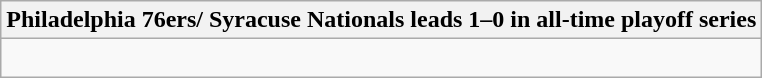<table class="wikitable collapsible collapsed">
<tr>
<th>Philadelphia 76ers/ Syracuse Nationals leads 1–0 in all-time playoff series</th>
</tr>
<tr>
<td><br></td>
</tr>
</table>
